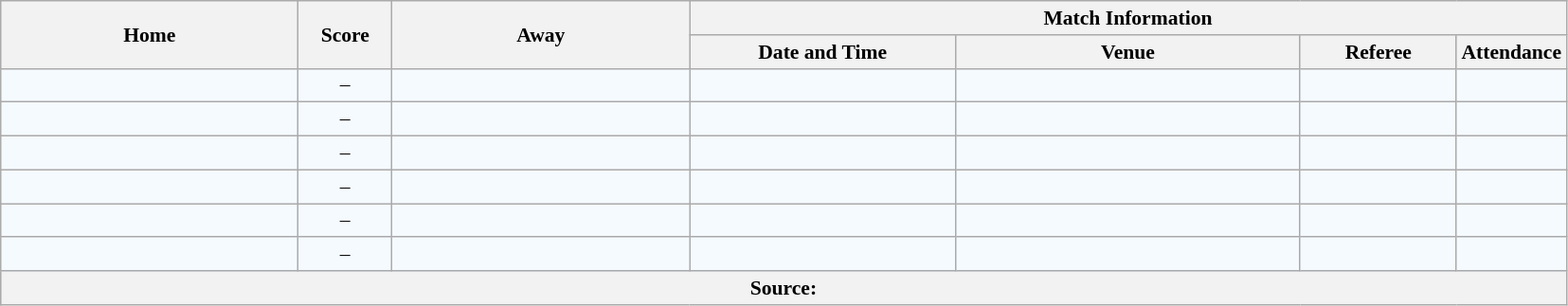<table class="wikitable" style="border-collapse:collapse; font-size:90%; text-align:center;">
<tr>
<th rowspan="2" width="19%">Home</th>
<th rowspan="2" width="6%">Score</th>
<th rowspan="2" width="19%">Away</th>
<th colspan="4">Match Information</th>
</tr>
<tr bgcolor="#CCCCCC">
<th width="17%">Date and Time</th>
<th width="22%">Venue</th>
<th width="10%">Referee</th>
<th width="7%">Attendance</th>
</tr>
<tr bgcolor="#F5FAFF">
<td></td>
<td>–</td>
<td></td>
<td></td>
<td></td>
<td></td>
<td></td>
</tr>
<tr bgcolor="#F5FAFF">
<td></td>
<td>–</td>
<td></td>
<td></td>
<td></td>
<td></td>
<td></td>
</tr>
<tr bgcolor="#F5FAFF">
<td></td>
<td>–</td>
<td></td>
<td></td>
<td></td>
<td></td>
<td></td>
</tr>
<tr bgcolor="#F5FAFF">
<td></td>
<td>–</td>
<td></td>
<td></td>
<td></td>
<td></td>
<td></td>
</tr>
<tr bgcolor="#F5FAFF">
<td></td>
<td>–</td>
<td></td>
<td></td>
<td></td>
<td></td>
<td></td>
</tr>
<tr bgcolor="#F5FAFF">
<td></td>
<td>–</td>
<td></td>
<td></td>
<td></td>
<td></td>
<td></td>
</tr>
<tr bgcolor="#C1D8FF">
<th colspan="7">Source:</th>
</tr>
</table>
